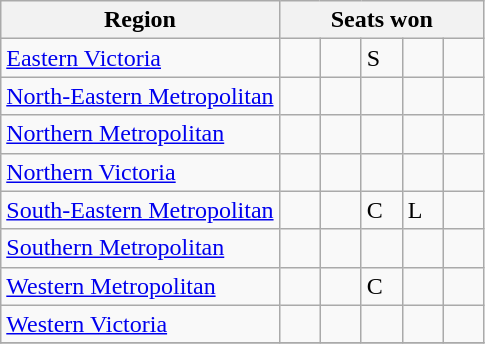<table class="wikitable">
<tr>
<th>Region</th>
<th colspan=5>Seats won</th>
</tr>
<tr>
<td><a href='#'>Eastern Victoria</a></td>
<td> </td>
<td> </td>
<td>S</td>
<td> </td>
<td> </td>
</tr>
<tr>
<td><a href='#'>North-Eastern Metropolitan</a></td>
<td width=20 > </td>
<td width=20 > </td>
<td width=20 > </td>
<td width=20 > </td>
<td width=20 > </td>
</tr>
<tr>
<td><a href='#'>Northern Metropolitan</a></td>
<td> </td>
<td> </td>
<td> </td>
<td> </td>
<td> </td>
</tr>
<tr>
<td><a href='#'>Northern Victoria</a></td>
<td> </td>
<td> </td>
<td> </td>
<td> </td>
<td> </td>
</tr>
<tr>
<td><a href='#'>South-Eastern Metropolitan</a></td>
<td> </td>
<td> </td>
<td>C</td>
<td>L</td>
<td> </td>
</tr>
<tr>
<td><a href='#'>Southern Metropolitan</a></td>
<td> </td>
<td> </td>
<td> </td>
<td> </td>
<td> </td>
</tr>
<tr>
<td><a href='#'>Western Metropolitan</a></td>
<td> </td>
<td> </td>
<td>C</td>
<td> </td>
<td> </td>
</tr>
<tr>
<td><a href='#'>Western Victoria</a></td>
<td> </td>
<td> </td>
<td> </td>
<td> </td>
<td> </td>
</tr>
<tr>
</tr>
</table>
